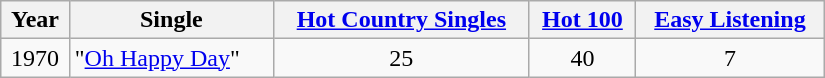<table border=1 cellspacing=0 cellpadding=2 width="550px" class="wikitable">
<tr>
<th align="left">Year</th>
<th align="left">Single</th>
<th align="left"><a href='#'>Hot Country Singles</a></th>
<th align="left"><a href='#'>Hot 100</a></th>
<th align="left"><a href='#'>Easy Listening</a></th>
</tr>
<tr>
<td align="center">1970</td>
<td align="left">"<a href='#'>Oh Happy Day</a>"</td>
<td align="center">25</td>
<td align="center">40</td>
<td align="center">7</td>
</tr>
</table>
